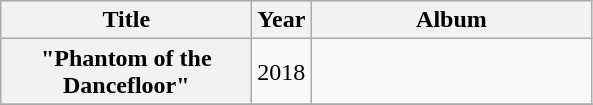<table class="wikitable plainrowheaders" style="text-align:center;">
<tr>
<th scope="col" style="width:160px;">Title</th>
<th scope="col">Year</th>
<th scope="col" style="width:180px;">Album</th>
</tr>
<tr>
<th scope="row">"Phantom of the Dancefloor"<br></th>
<td>2018</td>
<td></td>
</tr>
<tr>
</tr>
</table>
